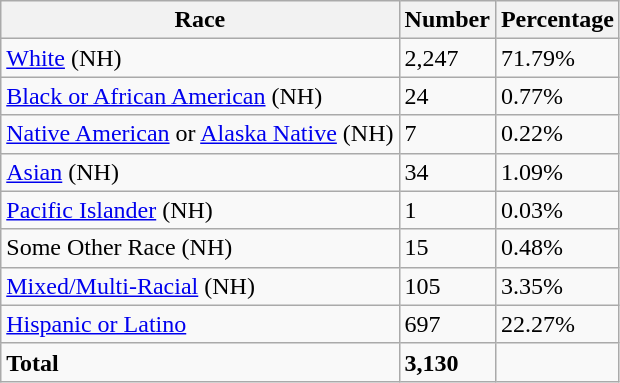<table class="wikitable">
<tr>
<th>Race</th>
<th>Number</th>
<th>Percentage</th>
</tr>
<tr>
<td><a href='#'>White</a> (NH)</td>
<td>2,247</td>
<td>71.79%</td>
</tr>
<tr>
<td><a href='#'>Black or African American</a> (NH)</td>
<td>24</td>
<td>0.77%</td>
</tr>
<tr>
<td><a href='#'>Native American</a> or <a href='#'>Alaska Native</a> (NH)</td>
<td>7</td>
<td>0.22%</td>
</tr>
<tr>
<td><a href='#'>Asian</a> (NH)</td>
<td>34</td>
<td>1.09%</td>
</tr>
<tr>
<td><a href='#'>Pacific Islander</a> (NH)</td>
<td>1</td>
<td>0.03%</td>
</tr>
<tr>
<td>Some Other Race (NH)</td>
<td>15</td>
<td>0.48%</td>
</tr>
<tr>
<td><a href='#'>Mixed/Multi-Racial</a> (NH)</td>
<td>105</td>
<td>3.35%</td>
</tr>
<tr>
<td><a href='#'>Hispanic or Latino</a></td>
<td>697</td>
<td>22.27%</td>
</tr>
<tr>
<td><strong>Total</strong></td>
<td><strong>3,130</strong></td>
<td></td>
</tr>
</table>
